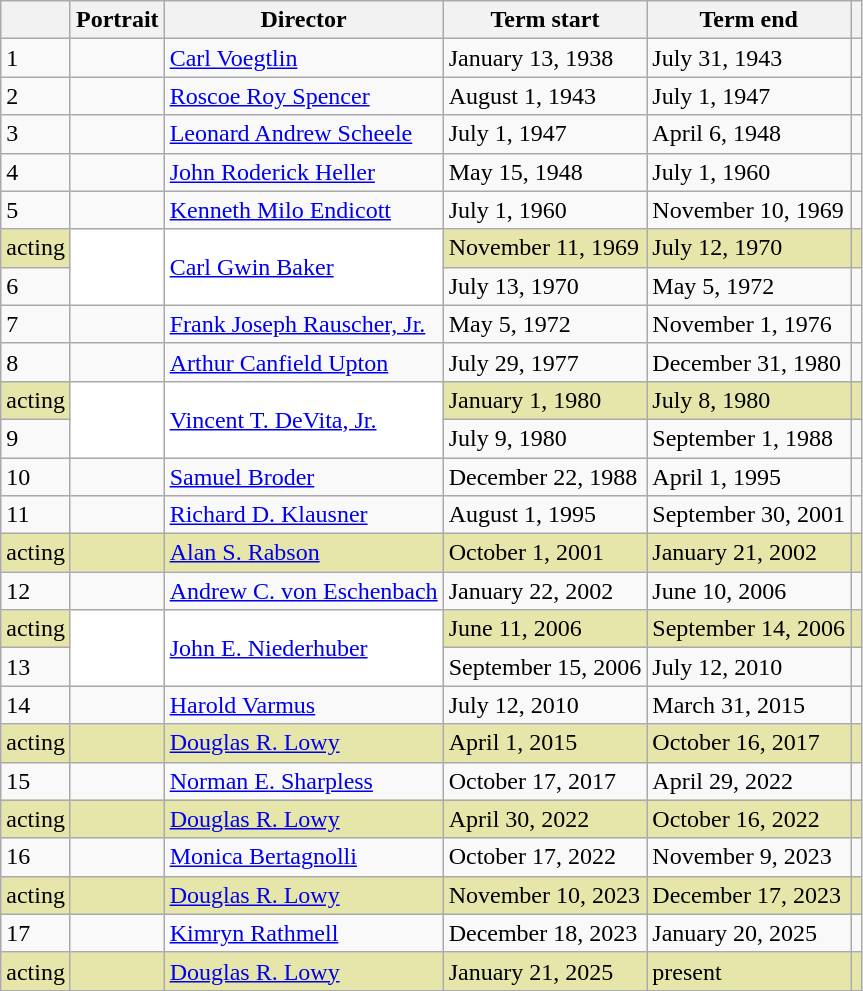<table class="wikitable sortable">
<tr>
<th></th>
<th>Portrait</th>
<th>Director</th>
<th>Term start</th>
<th>Term end</th>
<th class="unsortable"></th>
</tr>
<tr>
<td>1</td>
<td></td>
<td><a href='#'>Carl Voegtlin</a></td>
<td>January 13, 1938</td>
<td>July 31, 1943</td>
<td></td>
</tr>
<tr>
<td>2</td>
<td></td>
<td><a href='#'>Roscoe Roy Spencer</a></td>
<td style="white-space: nowrap;">August 1, 1943</td>
<td>July 1, 1947</td>
</tr>
<tr>
<td>3</td>
<td></td>
<td><a href='#'>Leonard Andrew Scheele</a></td>
<td>July 1, 1947</td>
<td>April 6, 1948</td>
<td></td>
</tr>
<tr>
<td>4</td>
<td></td>
<td><a href='#'>John Roderick Heller</a></td>
<td>May 15, 1948</td>
<td>July 1, 1960</td>
<td></td>
</tr>
<tr>
<td>5</td>
<td></td>
<td><a href='#'>Kenneth Milo Endicott</a></td>
<td>July 1, 1960</td>
<td>November 10, 1969</td>
<td></td>
</tr>
<tr bgcolor="#e6e6aa">
<td>acting</td>
<td rowspan="2" bgcolor="#ffffff"></td>
<td rowspan="2" bgcolor="#ffffff"><a href='#'>Carl Gwin Baker</a></td>
<td>November 11, 1969</td>
<td>July 12, 1970</td>
<td></td>
</tr>
<tr>
<td>6</td>
<td>July 13, 1970</td>
<td>May 5, 1972</td>
<td></td>
</tr>
<tr>
<td>7</td>
<td style="white-space: nowrap;"></td>
<td><a href='#'>Frank Joseph Rauscher, Jr.</a></td>
<td>May 5, 1972</td>
<td>November 1, 1976</td>
<td></td>
</tr>
<tr>
<td>8</td>
<td></td>
<td><a href='#'>Arthur Canfield Upton</a></td>
<td>July 29, 1977</td>
<td>December 31, 1980</td>
<td></td>
</tr>
<tr bgcolor="#e6e6aa">
<td>acting</td>
<td rowspan="2" bgcolor="#ffffff"></td>
<td rowspan="2" bgcolor="#ffffff"><a href='#'>Vincent T. DeVita, Jr.</a></td>
<td>January 1, 1980</td>
<td>July 8, 1980</td>
<td></td>
</tr>
<tr>
<td>9</td>
<td>July 9, 1980</td>
<td>September 1, 1988</td>
<td></td>
</tr>
<tr>
<td>10</td>
<td></td>
<td><a href='#'>Samuel Broder</a></td>
<td nowrap>December 22, 1988</td>
<td>April 1, 1995</td>
<td></td>
</tr>
<tr>
<td>11</td>
<td></td>
<td><a href='#'>Richard D. Klausner</a></td>
<td>August 1, 1995</td>
<td nowrap>September 30, 2001</td>
<td></td>
</tr>
<tr bgcolor="#e6e6aa">
<td>acting</td>
<td></td>
<td><a href='#'>Alan S. Rabson</a></td>
<td>October 1, 2001</td>
<td>January 21, 2002</td>
<td></td>
</tr>
<tr>
<td>12</td>
<td></td>
<td><a href='#'>Andrew C. von Eschenbach</a></td>
<td>January 22, 2002</td>
<td>June 10, 2006</td>
<td></td>
</tr>
<tr bgcolor="#e6e6aa">
<td>acting</td>
<td rowspan="2" bgcolor="#ffffff"></td>
<td rowspan="2" bgcolor="#ffffff"><a href='#'>John E. Niederhuber</a></td>
<td>June 11, 2006</td>
<td>September 14, 2006</td>
<td></td>
</tr>
<tr>
<td>13</td>
<td>September 15, 2006</td>
<td>July 12, 2010</td>
<td></td>
</tr>
<tr>
<td>14</td>
<td></td>
<td><a href='#'>Harold Varmus</a></td>
<td>July 12, 2010</td>
<td>March 31, 2015</td>
<td></td>
</tr>
<tr bgcolor="#e6e6aa">
<td>acting</td>
<td></td>
<td><a href='#'>Douglas R. Lowy</a></td>
<td>April 1, 2015</td>
<td>October 16, 2017</td>
<td></td>
</tr>
<tr>
<td>15</td>
<td></td>
<td><a href='#'>Norman E. Sharpless</a></td>
<td>October 17, 2017</td>
<td>April 29, 2022</td>
<td></td>
</tr>
<tr bgcolor="#e6e6aa">
<td>acting</td>
<td></td>
<td><a href='#'>Douglas R. Lowy</a></td>
<td>April 30, 2022</td>
<td>October 16, 2022</td>
<td></td>
</tr>
<tr>
<td>16</td>
<td></td>
<td><a href='#'>Monica Bertagnolli</a></td>
<td>October 17, 2022</td>
<td>November 9, 2023</td>
<td></td>
</tr>
<tr bgcolor="#e6e6aa">
<td>acting</td>
<td></td>
<td><a href='#'>Douglas R. Lowy</a></td>
<td>November 10, 2023</td>
<td>December 17, 2023</td>
<td></td>
</tr>
<tr>
<td>17</td>
<td></td>
<td><a href='#'>Kimryn Rathmell</a></td>
<td>December 18, 2023</td>
<td>January 20, 2025</td>
<td></td>
</tr>
<tr bgcolor="#e6e6aa">
<td>acting</td>
<td></td>
<td><a href='#'>Douglas R. Lowy</a></td>
<td>January 21, 2025</td>
<td>present</td>
<td></td>
</tr>
<tr>
</tr>
</table>
